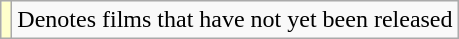<table class="wikitable">
<tr>
<td style="background:#ffc;"></td>
<td>Denotes films that have not yet been released</td>
</tr>
</table>
